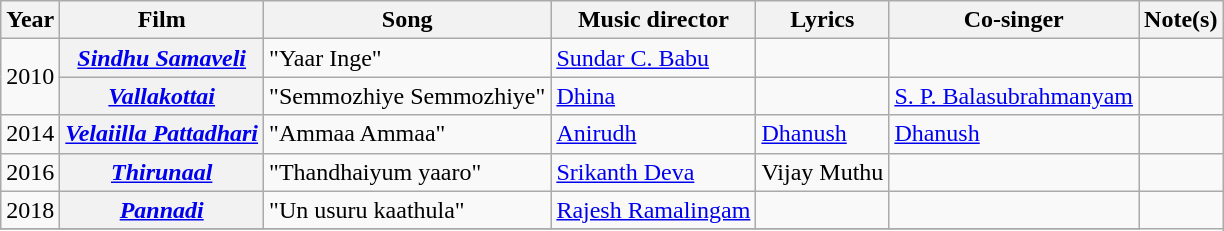<table class="wikitable sortable">
<tr>
<th>Year</th>
<th>Film</th>
<th>Song</th>
<th>Music director</th>
<th>Lyrics</th>
<th>Co-singer</th>
<th>Note(s)</th>
</tr>
<tr>
<td rowspan="2">2010</td>
<th scope="row"><em><a href='#'>Sindhu Samaveli</a></em></th>
<td>"Yaar Inge"</td>
<td><a href='#'>Sundar C. Babu</a></td>
<td></td>
<td></td>
<td></td>
</tr>
<tr>
<th scope="row"><em><a href='#'>Vallakottai</a></em></th>
<td>"Semmozhiye Semmozhiye"</td>
<td><a href='#'>Dhina</a></td>
<td></td>
<td><a href='#'>S. P. Balasubrahmanyam</a></td>
<td></td>
</tr>
<tr>
<td>2014</td>
<th scope="row"><em><a href='#'>Velaiilla Pattadhari</a></em></th>
<td>"Ammaa Ammaa"</td>
<td><a href='#'>Anirudh</a></td>
<td><a href='#'>Dhanush</a></td>
<td><a href='#'>Dhanush</a></td>
<td></td>
</tr>
<tr>
<td>2016</td>
<th Scope = "row"><em><a href='#'>Thirunaal</a></em></th>
<td>"Thandhaiyum yaaro"</td>
<td><a href='#'>Srikanth Deva</a></td>
<td>Vijay Muthu</td>
<td></td>
<td></td>
</tr>
<tr>
<td>2018</td>
<th Scope = "row"><em><a href='#'>Pannadi</a></em></th>
<td>"Un usuru kaathula"</td>
<td><a href='#'>Rajesh Ramalingam</a></td>
<td></td>
<td></td>
</tr>
<tr>
</tr>
</table>
